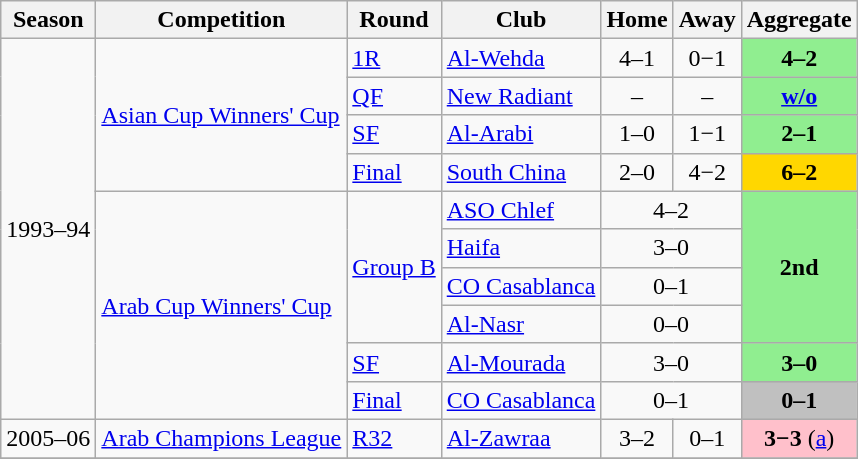<table class="wikitable">
<tr>
<th>Season</th>
<th>Competition</th>
<th>Round</th>
<th>Club</th>
<th>Home</th>
<th>Away</th>
<th>Aggregate</th>
</tr>
<tr>
<td rowspan="10">1993–94</td>
<td rowspan="4"><a href='#'>Asian Cup Winners' Cup</a></td>
<td rowspan="1"><a href='#'>1R</a></td>
<td> <a href='#'>Al-Wehda</a></td>
<td style="text-align:center;">4–1</td>
<td style="text-align:center;">0−1</td>
<td bgcolor=lightgreen style="text-align:center;"><strong>4–2</strong></td>
</tr>
<tr>
<td rowspan="1"><a href='#'>QF</a></td>
<td> <a href='#'>New Radiant</a></td>
<td style="text-align:center;">–</td>
<td style="text-align:center;">–</td>
<td bgcolor=lightgreen style="text-align:center;"><strong><a href='#'>w/o</a></strong></td>
</tr>
<tr>
<td rowspan="1"><a href='#'>SF</a></td>
<td> <a href='#'>Al-Arabi</a></td>
<td style="text-align:center;">1–0</td>
<td style="text-align:center;">1−1</td>
<td bgcolor=lightgreen style="text-align:center;"><strong>2–1</strong></td>
</tr>
<tr>
<td rowspan="1"><a href='#'>Final</a></td>
<td> <a href='#'>South China</a></td>
<td style="text-align:center;">2–0</td>
<td style="text-align:center;">4−2</td>
<td bgcolor=gold style="text-align:center;"><strong>6–2</strong></td>
</tr>
<tr>
<td rowspan="6"><a href='#'>Arab Cup Winners' Cup</a></td>
<td rowspan="4"><a href='#'>Group B</a></td>
<td> <a href='#'>ASO Chlef</a></td>
<td colspan="2" style="text-align:center;"><span>4–2</span></td>
<td bgcolor=lightgreen style="text-align:center;" rowspan="4"><strong>2nd</strong></td>
</tr>
<tr>
<td> <a href='#'>Haifa</a></td>
<td colspan="2" style="text-align:center;"><span>3–0</span></td>
</tr>
<tr>
<td> <a href='#'>CO Casablanca</a></td>
<td colspan="2" style="text-align:center;"><span>0–1</span></td>
</tr>
<tr>
<td> <a href='#'>Al-Nasr</a></td>
<td colspan="2" style="text-align:center;"><span>0–0</span></td>
</tr>
<tr>
<td rowspan="1"><a href='#'>SF</a></td>
<td> <a href='#'>Al-Mourada</a></td>
<td colspan="2" style="text-align:center;"><span>3–0</span></td>
<td bgcolor=lightgreen style="text-align:center;" rowspan="1"><strong>3–0</strong></td>
</tr>
<tr>
<td rowspan="1"><a href='#'>Final</a></td>
<td> <a href='#'>CO Casablanca</a></td>
<td colspan="2" style="text-align:center;"><span>0–1</span></td>
<td bgcolor=silver style="text-align:center;" rowspan="1"><strong>0–1</strong></td>
</tr>
<tr>
<td rowspan="1">2005–06</td>
<td rowspan="1"><a href='#'>Arab Champions League</a></td>
<td rowspan="1"><a href='#'>R32</a></td>
<td> <a href='#'>Al-Zawraa</a></td>
<td style="text-align:center;">3–2</td>
<td style="text-align:center;">0–1</td>
<td bgcolor=pink style="text-align:center;"><strong>3−3</strong> (<a href='#'>a</a>)</td>
</tr>
<tr>
</tr>
</table>
